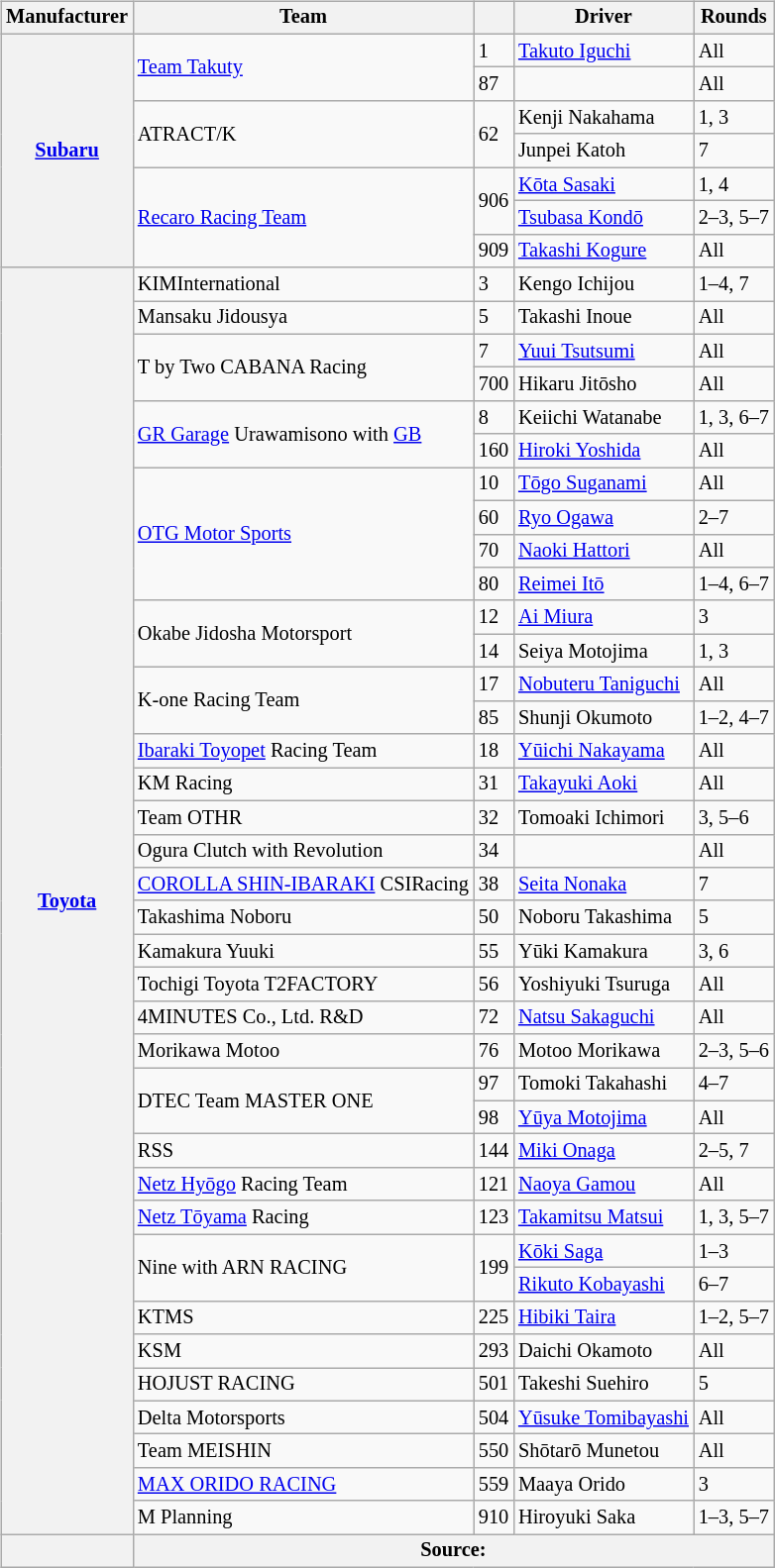<table>
<tr>
<td><br><table class="wikitable" style="font-size: 85%;">
<tr>
<th>Manufacturer</th>
<th>Team</th>
<th></th>
<th>Driver</th>
<th>Rounds</th>
</tr>
<tr>
<th rowspan="7"><a href='#'>Subaru</a></th>
<td rowspan="2"><a href='#'>Team Takuty</a></td>
<td>1</td>
<td> <a href='#'>Takuto Iguchi</a></td>
<td>All</td>
</tr>
<tr>
<td>87</td>
<td> </td>
<td>All</td>
</tr>
<tr>
<td rowspan="2">ATRACT/K</td>
<td rowspan="2">62</td>
<td> Kenji Nakahama</td>
<td>1, 3</td>
</tr>
<tr>
<td> Junpei Katoh</td>
<td>7</td>
</tr>
<tr>
<td rowspan="3"><a href='#'>Recaro Racing Team</a></td>
<td rowspan="2">906</td>
<td> <a href='#'>Kōta Sasaki</a></td>
<td>1, 4</td>
</tr>
<tr>
<td> <a href='#'>Tsubasa Kondō</a></td>
<td>2–3, 5–7</td>
</tr>
<tr>
<td>909</td>
<td> <a href='#'>Takashi Kogure</a></td>
<td>All</td>
</tr>
<tr>
<th rowspan="38"><a href='#'>Toyota</a></th>
<td>KIMInternational</td>
<td>3</td>
<td> Kengo Ichijou</td>
<td>1–4, 7</td>
</tr>
<tr>
<td>Mansaku Jidousya</td>
<td>5</td>
<td> Takashi Inoue</td>
<td>All</td>
</tr>
<tr>
<td rowspan="2">T by Two CABANA Racing</td>
<td>7</td>
<td> <a href='#'>Yuui Tsutsumi</a></td>
<td>All</td>
</tr>
<tr>
<td>700</td>
<td> Hikaru Jitōsho</td>
<td>All</td>
</tr>
<tr>
<td rowspan="2"><a href='#'>GR Garage</a> Urawamisono with <a href='#'>GB</a></td>
<td>8</td>
<td> Keiichi Watanabe</td>
<td>1, 3, 6–7</td>
</tr>
<tr>
<td>160</td>
<td> <a href='#'>Hiroki Yoshida</a></td>
<td>All</td>
</tr>
<tr>
<td rowspan="4"><a href='#'>OTG Motor Sports</a></td>
<td>10</td>
<td> <a href='#'>Tōgo Suganami</a></td>
<td>All</td>
</tr>
<tr>
<td>60</td>
<td> <a href='#'>Ryo Ogawa</a></td>
<td>2–7</td>
</tr>
<tr>
<td>70</td>
<td> <a href='#'>Naoki Hattori</a></td>
<td>All</td>
</tr>
<tr>
<td>80</td>
<td> <a href='#'>Reimei Itō</a></td>
<td>1–4, 6–7</td>
</tr>
<tr>
<td rowspan="2">Okabe Jidosha Motorsport</td>
<td>12</td>
<td> <a href='#'>Ai Miura</a></td>
<td>3</td>
</tr>
<tr>
<td>14</td>
<td> Seiya Motojima</td>
<td>1, 3</td>
</tr>
<tr>
<td rowspan="2">K-one Racing Team</td>
<td>17</td>
<td> <a href='#'>Nobuteru Taniguchi</a></td>
<td>All</td>
</tr>
<tr>
<td>85</td>
<td> Shunji Okumoto</td>
<td>1–2, 4–7</td>
</tr>
<tr>
<td><a href='#'>Ibaraki Toyopet</a> Racing Team</td>
<td>18</td>
<td> <a href='#'>Yūichi Nakayama</a></td>
<td>All</td>
</tr>
<tr>
<td>KM Racing</td>
<td>31</td>
<td> <a href='#'>Takayuki Aoki</a></td>
<td>All</td>
</tr>
<tr>
<td>Team OTHR</td>
<td>32</td>
<td> Tomoaki Ichimori</td>
<td>3, 5–6</td>
</tr>
<tr>
<td>Ogura Clutch with Revolution</td>
<td>34</td>
<td> </td>
<td>All</td>
</tr>
<tr>
<td><a href='#'>COROLLA SHIN-IBARAKI</a> CSIRacing</td>
<td>38</td>
<td> <a href='#'>Seita Nonaka</a></td>
<td>7</td>
</tr>
<tr>
<td>Takashima Noboru</td>
<td>50</td>
<td> Noboru Takashima</td>
<td>5</td>
</tr>
<tr>
<td>Kamakura Yuuki</td>
<td>55</td>
<td> Yūki Kamakura</td>
<td>3, 6</td>
</tr>
<tr>
<td>Tochigi Toyota T2FACTORY</td>
<td>56</td>
<td> Yoshiyuki Tsuruga</td>
<td>All</td>
</tr>
<tr>
<td>4MINUTES Co., Ltd. R&D</td>
<td>72</td>
<td> <a href='#'>Natsu Sakaguchi</a></td>
<td>All</td>
</tr>
<tr>
<td>Morikawa Motoo</td>
<td>76</td>
<td> Motoo Morikawa</td>
<td>2–3, 5–6</td>
</tr>
<tr>
<td rowspan="2">DTEC Team MASTER ONE</td>
<td>97</td>
<td> Tomoki Takahashi</td>
<td>4–7</td>
</tr>
<tr>
<td>98</td>
<td> <a href='#'>Yūya Motojima</a></td>
<td>All</td>
</tr>
<tr>
<td>RSS</td>
<td>144</td>
<td> <a href='#'>Miki Onaga</a></td>
<td>2–5, 7</td>
</tr>
<tr>
<td><a href='#'>Netz Hyōgo</a> Racing Team</td>
<td>121</td>
<td> <a href='#'>Naoya Gamou</a></td>
<td>All</td>
</tr>
<tr>
<td><a href='#'>Netz Tōyama</a> Racing</td>
<td>123</td>
<td> <a href='#'>Takamitsu Matsui</a></td>
<td>1, 3, 5–7</td>
</tr>
<tr>
<td rowspan="2">Nine with ARN RACING</td>
<td rowspan="2">199</td>
<td> <a href='#'>Kōki Saga</a></td>
<td>1–3</td>
</tr>
<tr>
<td> <a href='#'>Rikuto Kobayashi</a></td>
<td>6–7</td>
</tr>
<tr>
<td>KTMS</td>
<td>225</td>
<td> <a href='#'>Hibiki Taira</a></td>
<td>1–2, 5–7</td>
</tr>
<tr>
<td>KSM</td>
<td>293</td>
<td> Daichi Okamoto</td>
<td>All</td>
</tr>
<tr>
<td>HOJUST RACING</td>
<td>501</td>
<td> Takeshi Suehiro</td>
<td>5</td>
</tr>
<tr>
<td>Delta Motorsports</td>
<td>504</td>
<td> <a href='#'>Yūsuke Tomibayashi</a></td>
<td>All</td>
</tr>
<tr>
<td>Team MEISHIN</td>
<td>550</td>
<td> Shōtarō Munetou</td>
<td>All</td>
</tr>
<tr>
<td><a href='#'>MAX ORIDO RACING</a></td>
<td>559</td>
<td> Maaya Orido</td>
<td>3</td>
</tr>
<tr>
<td>M Planning</td>
<td>910</td>
<td> Hiroyuki Saka</td>
<td>1–3, 5–7</td>
</tr>
<tr>
<th></th>
<th colspan="4" ; text-align:center>Source:</th>
</tr>
</table>
</td>
<td valign="top"></td>
</tr>
</table>
